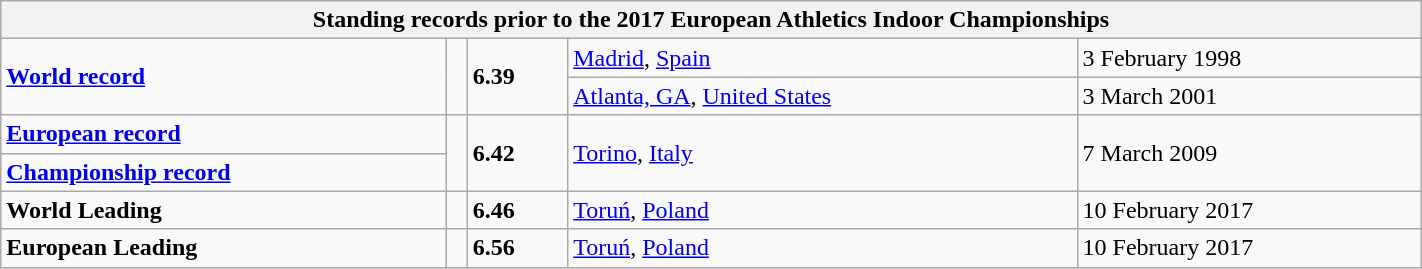<table class="wikitable" width=75%>
<tr>
<th colspan="5">Standing records prior to the 2017 European Athletics Indoor Championships</th>
</tr>
<tr>
<td rowspan=2><strong><a href='#'>World record</a></strong></td>
<td rowspan=2></td>
<td rowspan=2><strong>6.39</strong></td>
<td><a href='#'>Madrid</a>, <a href='#'>Spain</a></td>
<td>3 February 1998</td>
</tr>
<tr>
<td><a href='#'>Atlanta, GA</a>, <a href='#'>United States</a></td>
<td>3 March 2001</td>
</tr>
<tr>
<td><strong><a href='#'>European record</a></strong></td>
<td rowspan=2></td>
<td rowspan=2><strong>6.42</strong></td>
<td rowspan=2><a href='#'>Torino</a>, <a href='#'>Italy</a></td>
<td rowspan=2>7 March 2009</td>
</tr>
<tr>
<td><strong><a href='#'>Championship record</a></strong></td>
</tr>
<tr>
<td><strong>World Leading</strong></td>
<td></td>
<td><strong>6.46</strong></td>
<td><a href='#'>Toruń</a>, <a href='#'>Poland</a></td>
<td>10 February 2017</td>
</tr>
<tr>
<td><strong>European Leading</strong></td>
<td></td>
<td><strong>6.56</strong></td>
<td><a href='#'>Toruń</a>, <a href='#'>Poland</a></td>
<td>10 February 2017</td>
</tr>
</table>
